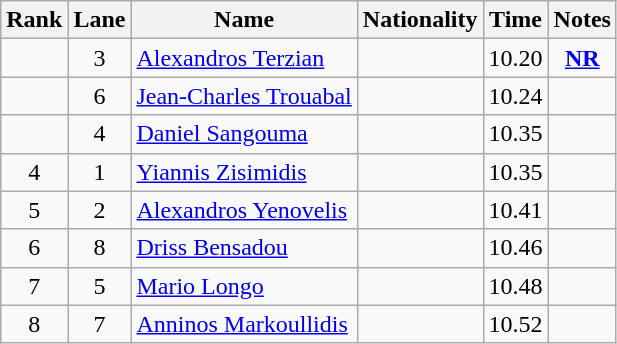<table class="wikitable sortable" style="text-align:center">
<tr>
<th>Rank</th>
<th>Lane</th>
<th>Name</th>
<th>Nationality</th>
<th>Time</th>
<th>Notes</th>
</tr>
<tr>
<td></td>
<td>3</td>
<td align=left><a href='#'>Alexandros Terzian</a></td>
<td align=left></td>
<td>10.20</td>
<td><strong><a href='#'>NR</a></strong></td>
</tr>
<tr>
<td></td>
<td>6</td>
<td align=left><a href='#'>Jean-Charles Trouabal</a></td>
<td align=left></td>
<td>10.24</td>
<td></td>
</tr>
<tr>
<td></td>
<td>4</td>
<td align=left><a href='#'>Daniel Sangouma</a></td>
<td align=left></td>
<td>10.35</td>
<td></td>
</tr>
<tr>
<td>4</td>
<td>1</td>
<td align=left><a href='#'>Yiannis Zisimidis</a></td>
<td align=left></td>
<td>10.35</td>
<td></td>
</tr>
<tr>
<td>5</td>
<td>2</td>
<td align=left><a href='#'>Alexandros Yenovelis</a></td>
<td align=left></td>
<td>10.41</td>
<td></td>
</tr>
<tr>
<td>6</td>
<td>8</td>
<td align=left><a href='#'>Driss Bensadou</a></td>
<td align=left></td>
<td>10.46</td>
<td></td>
</tr>
<tr>
<td>7</td>
<td>5</td>
<td align=left><a href='#'>Mario Longo</a></td>
<td align=left></td>
<td>10.48</td>
<td></td>
</tr>
<tr>
<td>8</td>
<td>7</td>
<td align=left><a href='#'>Anninos Markoullidis</a></td>
<td align=left></td>
<td>10.52</td>
<td></td>
</tr>
</table>
